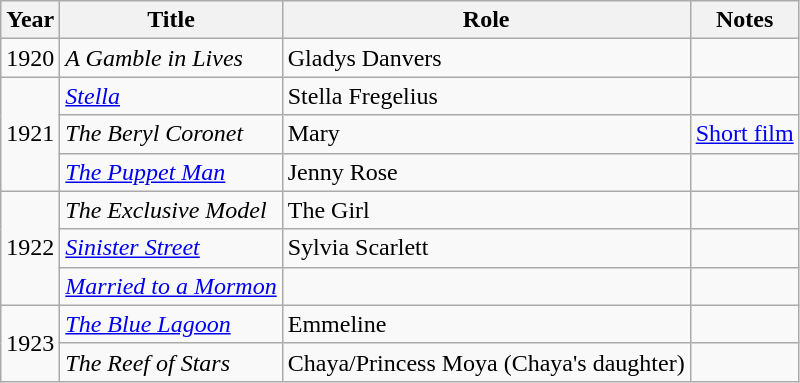<table class="wikitable sortable">
<tr>
<th>Year</th>
<th>Title</th>
<th>Role</th>
<th class="unsortable">Notes</th>
</tr>
<tr>
<td>1920</td>
<td><em>A Gamble in Lives</em></td>
<td>Gladys Danvers</td>
<td></td>
</tr>
<tr>
<td rowspan="3">1921</td>
<td><em><a href='#'>Stella</a></em></td>
<td>Stella Fregelius</td>
<td></td>
</tr>
<tr>
<td><em>The Beryl Coronet</em></td>
<td>Mary</td>
<td><a href='#'>Short film</a></td>
</tr>
<tr>
<td><em><a href='#'>The Puppet Man</a></em></td>
<td>Jenny Rose</td>
<td></td>
</tr>
<tr>
<td rowspan="3">1922</td>
<td><em>The Exclusive Model</em></td>
<td>The Girl</td>
<td></td>
</tr>
<tr>
<td><em><a href='#'>Sinister Street</a></em></td>
<td>Sylvia Scarlett</td>
<td></td>
</tr>
<tr>
<td><em><a href='#'>Married to a Mormon</a></em></td>
<td></td>
<td></td>
</tr>
<tr>
<td rowspan="2">1923</td>
<td><em><a href='#'>The Blue Lagoon</a></em></td>
<td>Emmeline</td>
<td></td>
</tr>
<tr>
<td><em>The Reef of Stars</em></td>
<td>Chaya/Princess Moya (Chaya's daughter)</td>
<td></td>
</tr>
</table>
